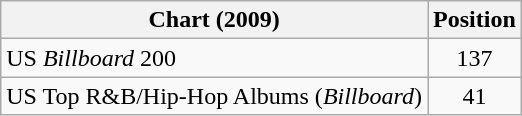<table class="wikitable sortable">
<tr>
<th>Chart (2009)</th>
<th>Position</th>
</tr>
<tr>
<td>US <em>Billboard</em> 200</td>
<td style="text-align:center;">137</td>
</tr>
<tr>
<td>US Top R&B/Hip-Hop Albums (<em>Billboard</em>)</td>
<td style="text-align:center;">41</td>
</tr>
</table>
